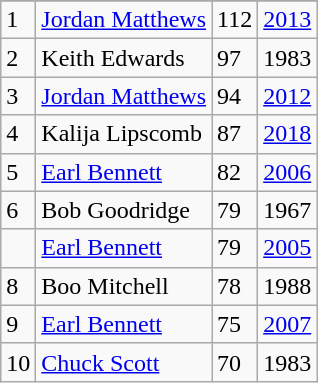<table class="wikitable">
<tr>
</tr>
<tr>
<td>1</td>
<td><a href='#'>Jordan Matthews</a></td>
<td>112</td>
<td><a href='#'>2013</a></td>
</tr>
<tr>
<td>2</td>
<td>Keith Edwards</td>
<td>97</td>
<td>1983</td>
</tr>
<tr>
<td>3</td>
<td><a href='#'>Jordan Matthews</a></td>
<td>94</td>
<td><a href='#'>2012</a></td>
</tr>
<tr>
<td>4</td>
<td>Kalija Lipscomb</td>
<td>87</td>
<td><a href='#'>2018</a></td>
</tr>
<tr>
<td>5</td>
<td><a href='#'>Earl Bennett</a></td>
<td>82</td>
<td><a href='#'>2006</a></td>
</tr>
<tr>
<td>6</td>
<td>Bob Goodridge</td>
<td>79</td>
<td>1967</td>
</tr>
<tr>
<td></td>
<td><a href='#'>Earl Bennett</a></td>
<td>79</td>
<td><a href='#'>2005</a></td>
</tr>
<tr>
<td>8</td>
<td>Boo Mitchell</td>
<td>78</td>
<td>1988</td>
</tr>
<tr>
<td>9</td>
<td><a href='#'>Earl Bennett</a></td>
<td>75</td>
<td><a href='#'>2007</a></td>
</tr>
<tr>
<td>10</td>
<td><a href='#'>Chuck Scott</a></td>
<td>70</td>
<td>1983</td>
</tr>
</table>
